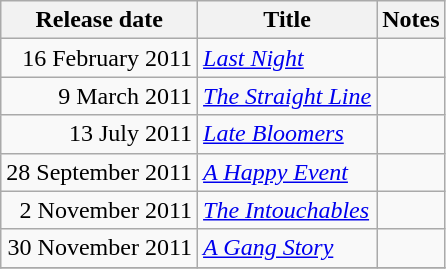<table class="wikitable sortable">
<tr>
<th scope="col">Release date</th>
<th>Title</th>
<th>Notes</th>
</tr>
<tr>
<td style="text-align:right;">16 February 2011</td>
<td><em><a href='#'>Last Night</a></em></td>
<td></td>
</tr>
<tr>
<td style="text-align:right;">9 March 2011</td>
<td><em><a href='#'>The Straight Line</a></em></td>
<td></td>
</tr>
<tr>
<td style="text-align:right;">13 July 2011</td>
<td><em><a href='#'>Late Bloomers</a></em></td>
<td></td>
</tr>
<tr>
<td style="text-align:right;">28 September 2011</td>
<td><em><a href='#'>A Happy Event</a></em></td>
<td></td>
</tr>
<tr>
<td style="text-align:right;">2 November 2011</td>
<td><em><a href='#'>The Intouchables</a></em></td>
<td></td>
</tr>
<tr>
<td style="text-align:right;">30 November 2011</td>
<td><em><a href='#'>A Gang Story</a></em></td>
<td></td>
</tr>
<tr>
</tr>
</table>
